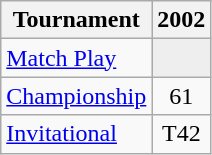<table class="wikitable" style="text-align:center;">
<tr>
<th>Tournament</th>
<th>2002</th>
</tr>
<tr>
<td align="left"><a href='#'>Match Play</a></td>
<td style="background:#eeeeee;"></td>
</tr>
<tr>
<td align="left"><a href='#'>Championship</a></td>
<td>61</td>
</tr>
<tr>
<td align="left"><a href='#'>Invitational</a></td>
<td>T42</td>
</tr>
</table>
